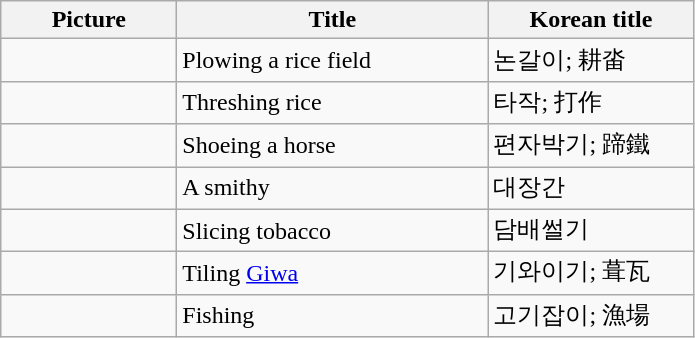<table class="wikitable" border="1">
<tr>
<th bgcolor=ececec width="110px">Picture</th>
<th bgcolor=ececec width="200px">Title</th>
<th bgcolor=ececec width="130px">Korean title</th>
</tr>
<tr>
<td></td>
<td>Plowing a rice field</td>
<td>논갈이; 耕畓</td>
</tr>
<tr>
<td></td>
<td>Threshing rice</td>
<td>타작; 打作</td>
</tr>
<tr>
<td></td>
<td>Shoeing a horse</td>
<td>편자박기; 蹄鐵</td>
</tr>
<tr>
<td></td>
<td>A smithy</td>
<td>대장간</td>
</tr>
<tr>
<td></td>
<td>Slicing tobacco</td>
<td>담배썰기</td>
</tr>
<tr>
<td></td>
<td>Tiling <a href='#'>Giwa</a></td>
<td>기와이기; 葺瓦</td>
</tr>
<tr>
<td></td>
<td>Fishing</td>
<td>고기잡이; 漁場</td>
</tr>
</table>
